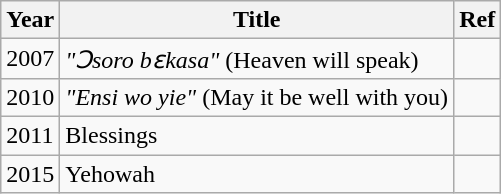<table class="wikitable">
<tr>
<th>Year</th>
<th>Title</th>
<th>Ref</th>
</tr>
<tr>
<td>2007</td>
<td><em>"Ɔsoro bɛkasa"</em> (Heaven will speak)</td>
<td></td>
</tr>
<tr>
<td>2010</td>
<td><em>"Ensi wo yie"</em> (May it be well with you)</td>
<td></td>
</tr>
<tr>
<td>2011</td>
<td>Blessings</td>
<td></td>
</tr>
<tr>
<td>2015</td>
<td>Yehowah</td>
<td></td>
</tr>
</table>
